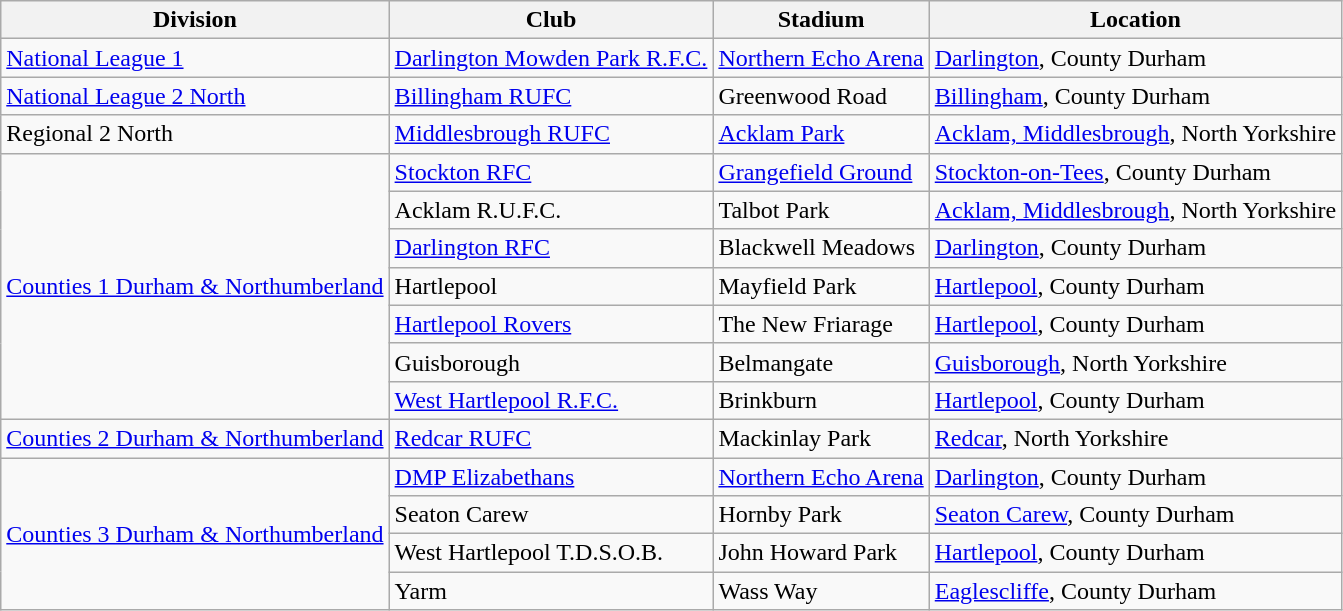<table class="wikitable">
<tr>
<th>Division</th>
<th>Club</th>
<th>Stadium</th>
<th>Location</th>
</tr>
<tr>
<td><a href='#'>National League 1</a></td>
<td><a href='#'>Darlington Mowden Park R.F.C.</a></td>
<td><a href='#'>Northern Echo Arena</a></td>
<td><a href='#'>Darlington</a>, County Durham</td>
</tr>
<tr>
<td><a href='#'>National League 2 North</a></td>
<td><a href='#'>Billingham RUFC</a></td>
<td>Greenwood Road</td>
<td><a href='#'>Billingham</a>, County Durham</td>
</tr>
<tr>
<td>Regional 2 North</td>
<td><a href='#'>Middlesbrough RUFC</a></td>
<td><a href='#'>Acklam Park</a></td>
<td><a href='#'>Acklam, Middlesbrough</a>, North Yorkshire</td>
</tr>
<tr>
<td rowspan="7"><a href='#'>Counties 1 Durham & Northumberland</a></td>
<td><a href='#'>Stockton RFC</a></td>
<td><a href='#'>Grangefield Ground</a></td>
<td><a href='#'>Stockton-on-Tees</a>, County Durham</td>
</tr>
<tr>
<td>Acklam R.U.F.C.</td>
<td>Talbot Park</td>
<td><a href='#'>Acklam, Middlesbrough</a>, North Yorkshire</td>
</tr>
<tr>
<td><a href='#'>Darlington RFC</a></td>
<td>Blackwell Meadows</td>
<td><a href='#'>Darlington</a>, County Durham</td>
</tr>
<tr>
<td>Hartlepool</td>
<td>Mayfield Park</td>
<td><a href='#'>Hartlepool</a>, County Durham</td>
</tr>
<tr>
<td><a href='#'>Hartlepool Rovers</a></td>
<td>The New Friarage</td>
<td><a href='#'>Hartlepool</a>, County Durham</td>
</tr>
<tr>
<td>Guisborough</td>
<td>Belmangate</td>
<td><a href='#'>Guisborough</a>, North Yorkshire</td>
</tr>
<tr>
<td><a href='#'>West Hartlepool R.F.C.</a></td>
<td>Brinkburn</td>
<td><a href='#'>Hartlepool</a>, County Durham</td>
</tr>
<tr>
<td><a href='#'>Counties 2 Durham & Northumberland</a></td>
<td><a href='#'>Redcar RUFC</a></td>
<td>Mackinlay Park</td>
<td><a href='#'>Redcar</a>, North Yorkshire</td>
</tr>
<tr>
<td rowspan="4"><a href='#'>Counties 3 Durham & Northumberland</a></td>
<td><a href='#'>DMP Elizabethans</a></td>
<td><a href='#'>Northern Echo Arena</a></td>
<td><a href='#'>Darlington</a>, County Durham</td>
</tr>
<tr>
<td>Seaton Carew</td>
<td>Hornby Park</td>
<td><a href='#'>Seaton Carew</a>, County Durham</td>
</tr>
<tr>
<td>West Hartlepool T.D.S.O.B.</td>
<td>John Howard Park</td>
<td><a href='#'>Hartlepool</a>, County Durham</td>
</tr>
<tr>
<td>Yarm</td>
<td>Wass Way</td>
<td><a href='#'>Eaglescliffe</a>, County Durham</td>
</tr>
</table>
